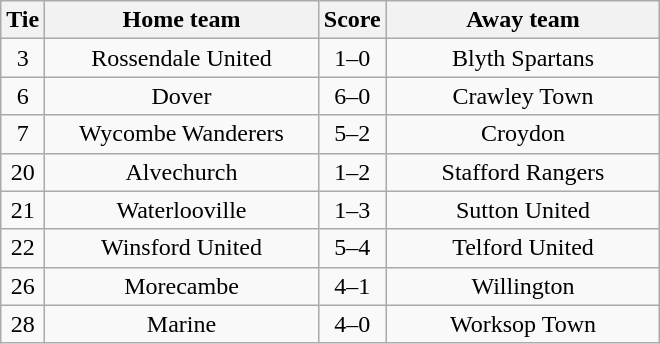<table class="wikitable" style="text-align:center;">
<tr>
<th width=20>Tie</th>
<th width=175>Home team</th>
<th width=20>Score</th>
<th width=175>Away team</th>
</tr>
<tr>
<td>3</td>
<td>Rossendale United</td>
<td>1–0</td>
<td>Blyth Spartans</td>
</tr>
<tr>
<td>6</td>
<td>Dover</td>
<td>6–0</td>
<td>Crawley Town</td>
</tr>
<tr>
<td>7</td>
<td>Wycombe Wanderers</td>
<td>5–2</td>
<td>Croydon</td>
</tr>
<tr>
<td>20</td>
<td>Alvechurch</td>
<td>1–2</td>
<td>Stafford Rangers</td>
</tr>
<tr>
<td>21</td>
<td>Waterlooville</td>
<td>1–3</td>
<td>Sutton United</td>
</tr>
<tr>
<td>22</td>
<td>Winsford United</td>
<td>5–4</td>
<td>Telford United</td>
</tr>
<tr>
<td>26</td>
<td>Morecambe</td>
<td>4–1</td>
<td>Willington</td>
</tr>
<tr>
<td>28</td>
<td>Marine</td>
<td>4–0</td>
<td>Worksop Town</td>
</tr>
</table>
